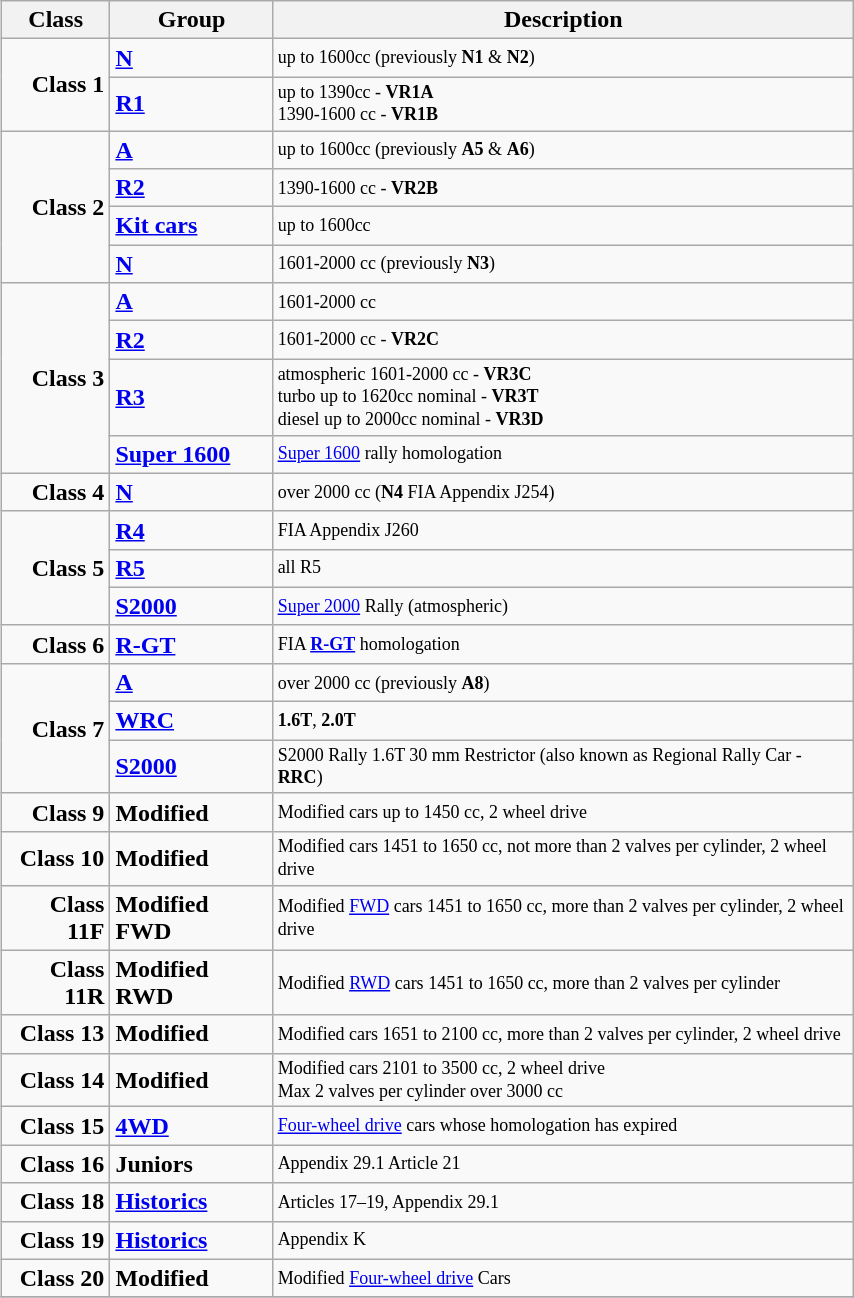<table class="wikitable" style="float:right; width: 45%;">
<tr>
<th>Class</th>
<th>Group</th>
<th>Description</th>
</tr>
<tr>
<td rowspan="2" align="right"><strong>Class 1</strong></td>
<td align="left"><strong><a href='#'>N</a></strong></td>
<td style="font-size:75%;">up to 1600cc (previously <strong>N1</strong> & <strong>N2</strong>)</td>
</tr>
<tr>
<td align="left"><strong><a href='#'>R1</a></strong></td>
<td style="font-size:75%;">up to 1390cc - <strong>VR1A</strong> <br> 1390-1600 cc - <strong>VR1B</strong></td>
</tr>
<tr>
<td rowspan="4" align="right"><strong>Class 2</strong></td>
<td align="left"><strong><a href='#'>A</a></strong></td>
<td style="font-size:75%;">up to 1600cc (previously <strong>A5</strong> & <strong>A6</strong>)</td>
</tr>
<tr>
<td align="left"><strong><a href='#'>R2</a></strong></td>
<td style="font-size:75%;">1390-1600 cc - <strong>VR2B</strong></td>
</tr>
<tr>
<td align="left"><strong><a href='#'>Kit cars</a></strong></td>
<td style="font-size:75%;">up to 1600cc</td>
</tr>
<tr>
<td align="left"><strong><a href='#'>N</a></strong></td>
<td style="font-size:75%;">1601-2000 cc (previously <strong>N3</strong>)</td>
</tr>
<tr>
<td rowspan="4" align="right"><strong>Class 3</strong></td>
<td align="left"><strong><a href='#'>A</a></strong></td>
<td style="font-size:75%;">1601-2000 cc</td>
</tr>
<tr>
<td align="left"><strong><a href='#'>R2</a></strong></td>
<td style="font-size:75%;">1601-2000 cc - <strong>VR2C</strong></td>
</tr>
<tr>
<td align="left"><strong><a href='#'>R3</a></strong></td>
<td style="font-size:75%;">atmospheric 1601-2000 cc - <strong>VR3C</strong> <br> turbo up to 1620cc nominal - <strong>VR3T</strong> <br> diesel up to 2000cc nominal - <strong>VR3D</strong></td>
</tr>
<tr>
<td align="left"><strong><a href='#'>Super 1600</a></strong></td>
<td style="font-size:75%;"><a href='#'>Super 1600</a> rally homologation</td>
</tr>
<tr>
<td align="right"><strong>Class 4</strong></td>
<td align="left"><strong><a href='#'>N</a></strong></td>
<td style="font-size:75%;">over 2000 cc (<strong>N4</strong> FIA Appendix J254)</td>
</tr>
<tr>
<td rowspan="3" align="right"><strong>Class 5</strong></td>
<td align="left"><strong><a href='#'>R4</a></strong></td>
<td style="font-size:75%;">FIA Appendix J260</td>
</tr>
<tr>
<td align="left"><strong><a href='#'>R5</a></strong></td>
<td style="font-size:75%;">all R5</td>
</tr>
<tr>
<td align="left"><strong><a href='#'>S2000</a></strong></td>
<td style="font-size:75%;"><a href='#'>Super 2000</a> Rally (atmospheric)</td>
</tr>
<tr>
<td align="right"><strong>Class 6</strong></td>
<td align="left"><strong><a href='#'>R-GT</a></strong></td>
<td style="font-size:75%;">FIA <strong><a href='#'>R-GT</a></strong> homologation</td>
</tr>
<tr>
<td rowspan="3" align="right"><strong>Class 7</strong></td>
<td align="left"><strong><a href='#'>A</a></strong></td>
<td style="font-size:75%;">over 2000 cc (previously <strong>A8</strong>)</td>
</tr>
<tr>
<td align="left"><strong><a href='#'>WRC</a></strong></td>
<td style="font-size:75%;"><strong>1.6T</strong>, <strong>2.0T</strong></td>
</tr>
<tr>
<td align="left"><strong><a href='#'>S2000</a></strong></td>
<td style="font-size:75%;">S2000 Rally 1.6T 30 mm Restrictor (also known as Regional Rally Car - <strong>RRC</strong>)</td>
</tr>
<tr>
<td align="right"><strong>Class 9</strong></td>
<td align="left"><strong>Modified</strong></td>
<td style="font-size:75%;">Modified cars up to 1450 cc, 2 wheel drive</td>
</tr>
<tr>
<td align="right"><strong>Class 10</strong></td>
<td align="left"><strong>Modified</strong></td>
<td style="font-size:75%;">Modified cars 1451 to 1650 cc, not more than 2 valves per cylinder, 2 wheel drive</td>
</tr>
<tr>
<td align="right"><strong>Class 11F</strong></td>
<td align="left"><strong>Modified FWD</strong></td>
<td style="font-size:75%;">Modified <a href='#'>FWD</a> cars 1451 to 1650 cc, more than 2 valves per cylinder, 2 wheel drive</td>
</tr>
<tr>
<td align="right"><strong>Class 11R</strong></td>
<td align="left"><strong>Modified RWD</strong></td>
<td style="font-size:75%;">Modified <a href='#'>RWD</a> cars 1451 to 1650 cc, more than 2 valves per cylinder</td>
</tr>
<tr>
<td align="right"><strong>Class 13</strong></td>
<td align="left"><strong>Modified</strong></td>
<td style="font-size:75%;">Modified cars 1651 to 2100 cc, more than 2 valves per cylinder, 2 wheel drive</td>
</tr>
<tr>
<td align="right"><strong>Class 14</strong></td>
<td align="left"><strong>Modified</strong></td>
<td style="font-size:75%;">Modified cars 2101 to 3500 cc, 2 wheel drive <br> Max 2 valves per cylinder over 3000 cc</td>
</tr>
<tr>
<td align="right"><strong>Class 15</strong></td>
<td align="left"><strong><a href='#'>4WD</a></strong></td>
<td style="font-size:75%;"><a href='#'>Four-wheel drive</a> cars whose homologation has expired</td>
</tr>
<tr>
<td align="right"><strong>Class 16</strong></td>
<td align="left"><strong>Juniors</strong></td>
<td style="font-size:75%;">Appendix 29.1 Article 21</td>
</tr>
<tr>
<td align="right"><strong>Class 18</strong></td>
<td align="left"><strong><a href='#'>Historics</a></strong></td>
<td style="font-size:75%;">Articles 17–19, Appendix 29.1</td>
</tr>
<tr>
<td align="right"><strong>Class 19</strong></td>
<td align="left"><strong><a href='#'>Historics</a></strong></td>
<td style="font-size:75%;">Appendix K</td>
</tr>
<tr>
<td align="right"><strong>Class 20</strong></td>
<td align="left"><strong>Modified</strong></td>
<td style="font-size:75%;">Modified <a href='#'>Four-wheel drive</a> Cars</td>
</tr>
<tr>
</tr>
</table>
